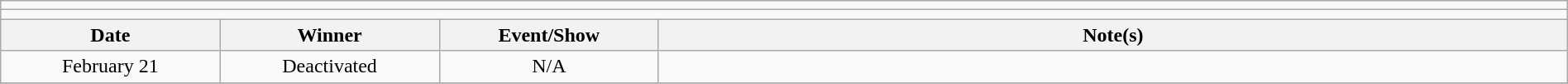<table class="wikitable" style="text-align:center; width:100%;">
<tr>
<td colspan="5"></td>
</tr>
<tr>
<td colspan="5"><strong></strong></td>
</tr>
<tr>
<th width=14%>Date</th>
<th width=14%>Winner</th>
<th width=14%>Event/Show</th>
<th width=58%>Note(s)</th>
</tr>
<tr>
<td>February 21</td>
<td>Deactivated</td>
<td>N/A</td>
<td align=left></td>
</tr>
<tr>
</tr>
</table>
